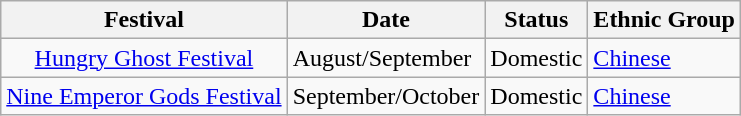<table class="wikitable">
<tr>
<th>Festival</th>
<th>Date</th>
<th>Status</th>
<th>Ethnic Group</th>
</tr>
<tr>
<td style="text-align:center;"><a href='#'>Hungry Ghost Festival</a></td>
<td>August/September</td>
<td>Domestic</td>
<td><a href='#'>Chinese</a></td>
</tr>
<tr>
<td><a href='#'>Nine Emperor Gods Festival</a></td>
<td>September/October</td>
<td>Domestic</td>
<td><a href='#'>Chinese</a></td>
</tr>
</table>
